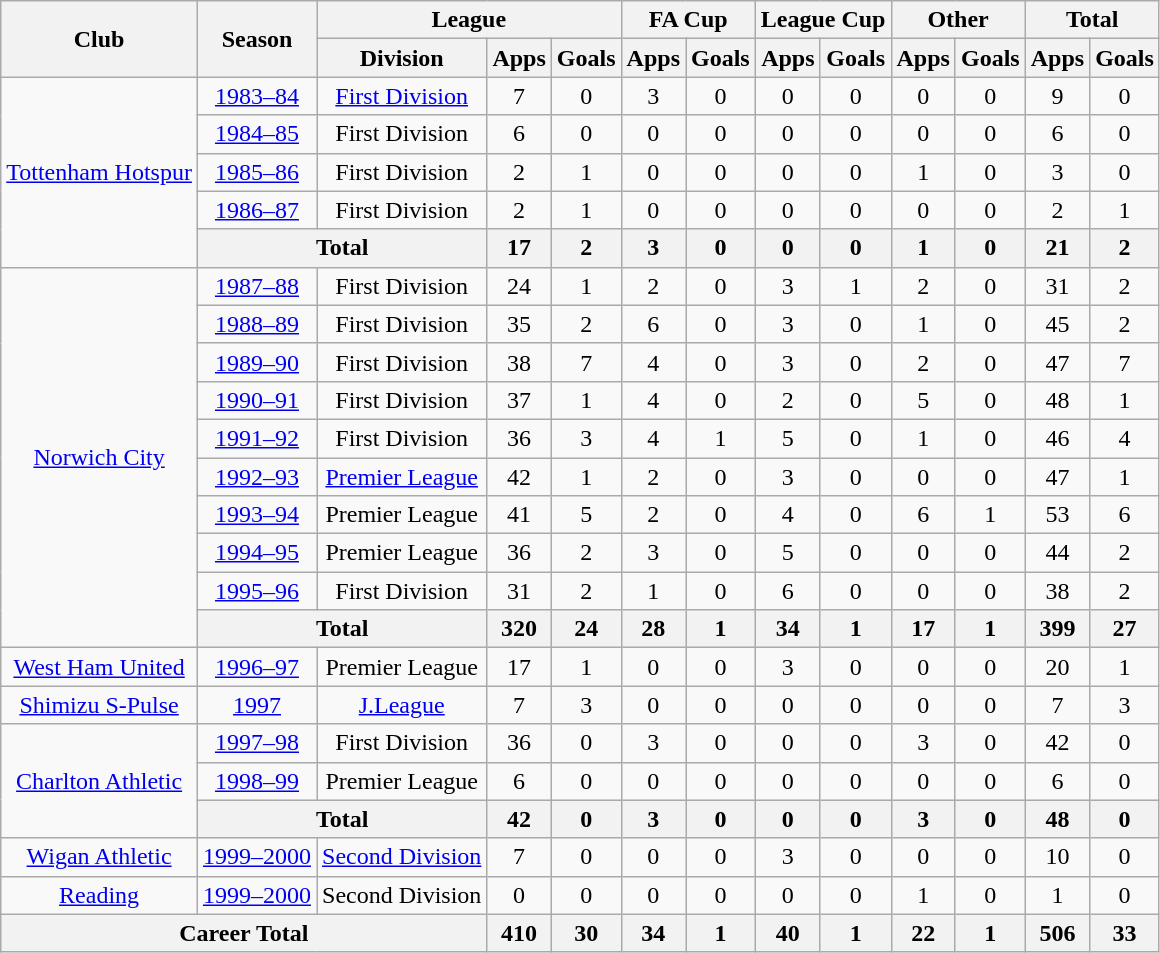<table class="wikitable" style="text-align: center;">
<tr>
<th rowspan="2">Club</th>
<th rowspan="2">Season</th>
<th colspan="3">League</th>
<th colspan="2">FA Cup</th>
<th colspan="2">League Cup</th>
<th colspan="2">Other</th>
<th colspan="2">Total</th>
</tr>
<tr>
<th>Division</th>
<th>Apps</th>
<th>Goals</th>
<th>Apps</th>
<th>Goals</th>
<th>Apps</th>
<th>Goals</th>
<th>Apps</th>
<th>Goals</th>
<th>Apps</th>
<th>Goals</th>
</tr>
<tr>
<td rowspan="5"><a href='#'>Tottenham Hotspur</a></td>
<td><a href='#'>1983–84</a></td>
<td><a href='#'>First Division</a></td>
<td>7</td>
<td>0</td>
<td>3</td>
<td>0</td>
<td>0</td>
<td>0</td>
<td>0</td>
<td>0</td>
<td>9</td>
<td>0</td>
</tr>
<tr>
<td><a href='#'>1984–85</a></td>
<td>First Division</td>
<td>6</td>
<td>0</td>
<td>0</td>
<td>0</td>
<td>0</td>
<td>0</td>
<td>0</td>
<td>0</td>
<td>6</td>
<td>0</td>
</tr>
<tr>
<td><a href='#'>1985–86</a></td>
<td>First Division</td>
<td>2</td>
<td>1</td>
<td>0</td>
<td>0</td>
<td>0</td>
<td>0</td>
<td>1</td>
<td>0</td>
<td>3</td>
<td>0</td>
</tr>
<tr>
<td><a href='#'>1986–87</a></td>
<td>First Division</td>
<td>2</td>
<td>1</td>
<td>0</td>
<td>0</td>
<td>0</td>
<td>0</td>
<td>0</td>
<td>0</td>
<td>2</td>
<td>1</td>
</tr>
<tr>
<th colspan="2">Total</th>
<th>17</th>
<th>2</th>
<th>3</th>
<th>0</th>
<th>0</th>
<th>0</th>
<th>1</th>
<th>0</th>
<th>21</th>
<th>2</th>
</tr>
<tr>
<td rowspan="10"><a href='#'>Norwich City</a></td>
<td><a href='#'>1987–88</a></td>
<td>First Division</td>
<td>24</td>
<td>1</td>
<td>2</td>
<td>0</td>
<td>3</td>
<td>1</td>
<td>2</td>
<td>0</td>
<td>31</td>
<td>2</td>
</tr>
<tr>
<td><a href='#'>1988–89</a></td>
<td>First Division</td>
<td>35</td>
<td>2</td>
<td>6</td>
<td>0</td>
<td>3</td>
<td>0</td>
<td>1</td>
<td>0</td>
<td>45</td>
<td>2</td>
</tr>
<tr>
<td><a href='#'>1989–90</a></td>
<td>First Division</td>
<td>38</td>
<td>7</td>
<td>4</td>
<td>0</td>
<td>3</td>
<td>0</td>
<td>2</td>
<td>0</td>
<td>47</td>
<td>7</td>
</tr>
<tr>
<td><a href='#'>1990–91</a></td>
<td>First Division</td>
<td>37</td>
<td>1</td>
<td>4</td>
<td>0</td>
<td>2</td>
<td>0</td>
<td>5</td>
<td>0</td>
<td>48</td>
<td>1</td>
</tr>
<tr>
<td><a href='#'>1991–92</a></td>
<td>First Division</td>
<td>36</td>
<td>3</td>
<td>4</td>
<td>1</td>
<td>5</td>
<td>0</td>
<td>1</td>
<td>0</td>
<td>46</td>
<td>4</td>
</tr>
<tr>
<td><a href='#'>1992–93</a></td>
<td><a href='#'>Premier League</a></td>
<td>42</td>
<td>1</td>
<td>2</td>
<td>0</td>
<td>3</td>
<td>0</td>
<td>0</td>
<td>0</td>
<td>47</td>
<td>1</td>
</tr>
<tr>
<td><a href='#'>1993–94</a></td>
<td>Premier League</td>
<td>41</td>
<td>5</td>
<td>2</td>
<td>0</td>
<td>4</td>
<td>0</td>
<td>6</td>
<td>1</td>
<td>53</td>
<td>6</td>
</tr>
<tr>
<td><a href='#'>1994–95</a></td>
<td>Premier League</td>
<td>36</td>
<td>2</td>
<td>3</td>
<td>0</td>
<td>5</td>
<td>0</td>
<td>0</td>
<td>0</td>
<td>44</td>
<td>2</td>
</tr>
<tr>
<td><a href='#'>1995–96</a></td>
<td>First Division</td>
<td>31</td>
<td>2</td>
<td>1</td>
<td>0</td>
<td>6</td>
<td>0</td>
<td>0</td>
<td>0</td>
<td>38</td>
<td>2</td>
</tr>
<tr>
<th colspan="2">Total</th>
<th>320</th>
<th>24</th>
<th>28</th>
<th>1</th>
<th>34</th>
<th>1</th>
<th>17</th>
<th>1</th>
<th>399</th>
<th>27</th>
</tr>
<tr>
<td><a href='#'>West Ham United</a></td>
<td><a href='#'>1996–97</a></td>
<td>Premier League</td>
<td>17</td>
<td>1</td>
<td>0</td>
<td>0</td>
<td>3</td>
<td>0</td>
<td>0</td>
<td>0</td>
<td>20</td>
<td>1</td>
</tr>
<tr>
<td><a href='#'>Shimizu S-Pulse</a></td>
<td><a href='#'>1997</a></td>
<td><a href='#'>J.League</a></td>
<td>7</td>
<td>3</td>
<td>0</td>
<td>0</td>
<td>0</td>
<td>0</td>
<td>0</td>
<td>0</td>
<td>7</td>
<td>3</td>
</tr>
<tr>
<td rowspan="3"><a href='#'>Charlton Athletic</a></td>
<td><a href='#'>1997–98</a></td>
<td>First Division</td>
<td>36</td>
<td>0</td>
<td>3</td>
<td>0</td>
<td>0</td>
<td>0</td>
<td>3</td>
<td>0</td>
<td>42</td>
<td>0</td>
</tr>
<tr>
<td><a href='#'>1998–99</a></td>
<td>Premier League</td>
<td>6</td>
<td>0</td>
<td>0</td>
<td>0</td>
<td>0</td>
<td>0</td>
<td>0</td>
<td>0</td>
<td>6</td>
<td>0</td>
</tr>
<tr>
<th colspan="2">Total</th>
<th>42</th>
<th>0</th>
<th>3</th>
<th>0</th>
<th>0</th>
<th>0</th>
<th>3</th>
<th>0</th>
<th>48</th>
<th>0</th>
</tr>
<tr>
<td><a href='#'>Wigan Athletic</a></td>
<td><a href='#'>1999–2000</a></td>
<td><a href='#'>Second Division</a></td>
<td>7</td>
<td>0</td>
<td>0</td>
<td>0</td>
<td>3</td>
<td>0</td>
<td>0</td>
<td>0</td>
<td>10</td>
<td>0</td>
</tr>
<tr>
<td><a href='#'>Reading</a></td>
<td><a href='#'>1999–2000</a></td>
<td>Second Division</td>
<td>0</td>
<td>0</td>
<td>0</td>
<td>0</td>
<td>0</td>
<td>0</td>
<td>1</td>
<td>0</td>
<td>1</td>
<td>0</td>
</tr>
<tr>
<th colspan="3">Career Total</th>
<th>410</th>
<th>30</th>
<th>34</th>
<th>1</th>
<th>40</th>
<th>1</th>
<th>22</th>
<th>1</th>
<th>506</th>
<th>33</th>
</tr>
</table>
